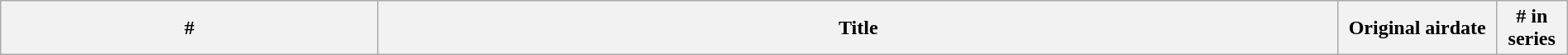<table class="wikitable plainrowheaders" width="100%">
<tr>
<th>#</th>
<th>Title</th>
<th width="120">Original airdate</th>
<th width="50"># in series<br></th>
</tr>
</table>
